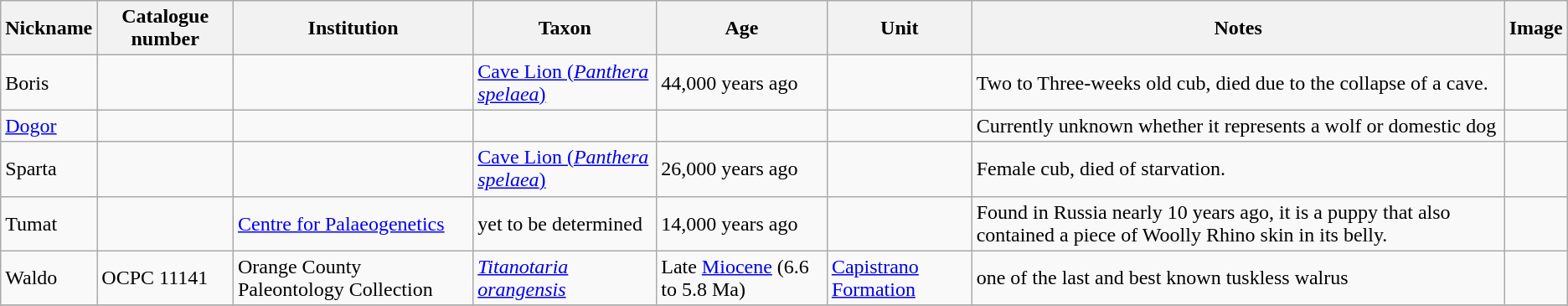<table class="wikitable">
<tr>
<th>Nickname</th>
<th>Catalogue number</th>
<th>Institution</th>
<th>Taxon</th>
<th>Age</th>
<th>Unit</th>
<th>Notes</th>
<th>Image</th>
</tr>
<tr>
<td>Boris</td>
<td></td>
<td></td>
<td><a href='#'>Cave Lion (<em>Panthera spelaea</em>)</a></td>
<td>44,000 years ago</td>
<td></td>
<td>Two to Three-weeks old cub, died due to the collapse of a cave.</td>
<td></td>
</tr>
<tr>
<td><a href='#'>Dogor</a></td>
<td></td>
<td></td>
<td></td>
<td></td>
<td></td>
<td>Currently unknown whether it represents a wolf or domestic dog</td>
<td></td>
</tr>
<tr>
<td>Sparta</td>
<td></td>
<td></td>
<td><a href='#'>Cave Lion (<em>Panthera spelaea</em>)</a></td>
<td>26,000 years ago</td>
<td></td>
<td>Female cub, died of starvation.</td>
<td></td>
</tr>
<tr>
<td>Tumat</td>
<td></td>
<td><a href='#'>Centre for Palaeogenetics</a></td>
<td>yet to be determined</td>
<td>14,000 years ago</td>
<td></td>
<td>Found in Russia nearly 10 years ago, it is a puppy that also contained a piece of Woolly Rhino skin in its belly.</td>
<td></td>
</tr>
<tr>
<td>Waldo</td>
<td>OCPC 11141</td>
<td>Orange County Paleontology Collection</td>
<td><em><a href='#'>Titanotaria orangensis</a></em></td>
<td>Late <a href='#'>Miocene</a> (6.6 to 5.8 Ma)</td>
<td><a href='#'>Capistrano Formation</a></td>
<td>one of the last and best known tuskless walrus</td>
<td></td>
</tr>
<tr>
</tr>
</table>
